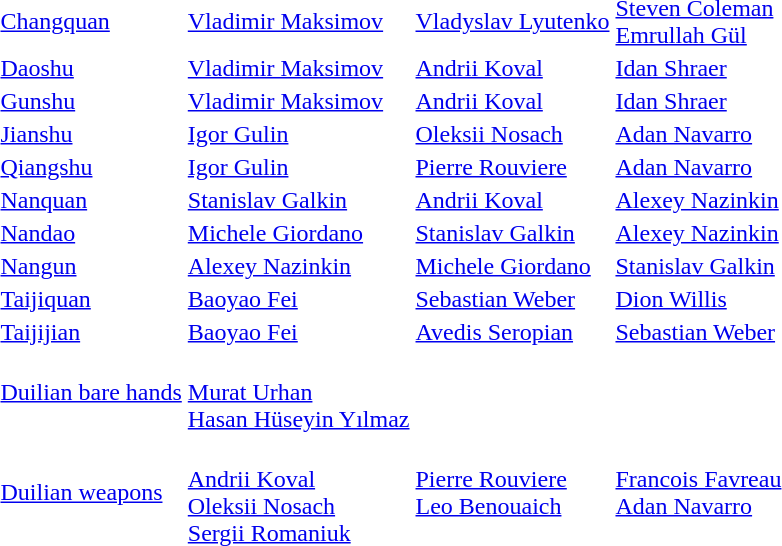<table>
<tr>
<td><a href='#'>Changquan</a></td>
<td> <a href='#'>Vladimir Maksimov</a></td>
<td> <a href='#'>Vladyslav Lyutenko</a></td>
<td> <a href='#'>Steven Coleman</a> <br> <a href='#'>Emrullah Gül</a></td>
</tr>
<tr>
<td><a href='#'>Daoshu</a></td>
<td> <a href='#'>Vladimir Maksimov</a></td>
<td> <a href='#'>Andrii Koval</a></td>
<td> <a href='#'>Idan Shraer</a></td>
</tr>
<tr>
<td><a href='#'>Gunshu</a></td>
<td> <a href='#'>Vladimir Maksimov</a></td>
<td> <a href='#'>Andrii Koval</a></td>
<td> <a href='#'>Idan Shraer</a></td>
</tr>
<tr>
<td><a href='#'>Jianshu</a></td>
<td> <a href='#'>Igor Gulin</a></td>
<td> <a href='#'>Oleksii Nosach</a></td>
<td> <a href='#'>Adan Navarro</a></td>
</tr>
<tr>
<td><a href='#'>Qiangshu</a></td>
<td> <a href='#'>Igor Gulin</a></td>
<td> <a href='#'>Pierre Rouviere</a></td>
<td> <a href='#'>Adan Navarro</a></td>
</tr>
<tr>
<td><a href='#'>Nanquan</a></td>
<td> <a href='#'>Stanislav Galkin</a></td>
<td> <a href='#'>Andrii Koval</a></td>
<td> <a href='#'>Alexey Nazinkin</a></td>
</tr>
<tr>
<td><a href='#'>Nandao</a></td>
<td> <a href='#'>Michele Giordano</a></td>
<td> <a href='#'>Stanislav Galkin</a></td>
<td> <a href='#'>Alexey Nazinkin</a></td>
</tr>
<tr>
<td><a href='#'>Nangun</a></td>
<td> <a href='#'>Alexey Nazinkin</a></td>
<td> <a href='#'>Michele Giordano</a></td>
<td> <a href='#'>Stanislav Galkin</a></td>
</tr>
<tr>
<td><a href='#'>Taijiquan</a></td>
<td> <a href='#'>Baoyao Fei</a></td>
<td> <a href='#'>Sebastian Weber</a></td>
<td> <a href='#'>Dion Willis</a></td>
</tr>
<tr>
<td><a href='#'>Taijijian</a></td>
<td> <a href='#'>Baoyao Fei</a></td>
<td> <a href='#'>Avedis Seropian</a></td>
<td> <a href='#'>Sebastian Weber</a></td>
</tr>
<tr>
<td><a href='#'>Duilian bare hands</a></td>
<td valign="top"> <br><a href='#'>Murat Urhan</a> <br><a href='#'>Hasan Hüseyin Yılmaz</a></td>
<td></td>
<td></td>
</tr>
<tr>
<td><a href='#'>Duilian weapons</a></td>
<td valign="top"> <br><a href='#'>Andrii Koval</a> <br><a href='#'>Oleksii Nosach</a> <br><a href='#'>Sergii Romaniuk</a></td>
<td valign="top"> <br><a href='#'>Pierre Rouviere</a> <br><a href='#'>Leo Benouaich</a></td>
<td valign="top"> <br><a href='#'>Francois Favreau</a> <br><a href='#'>Adan Navarro</a></td>
</tr>
</table>
